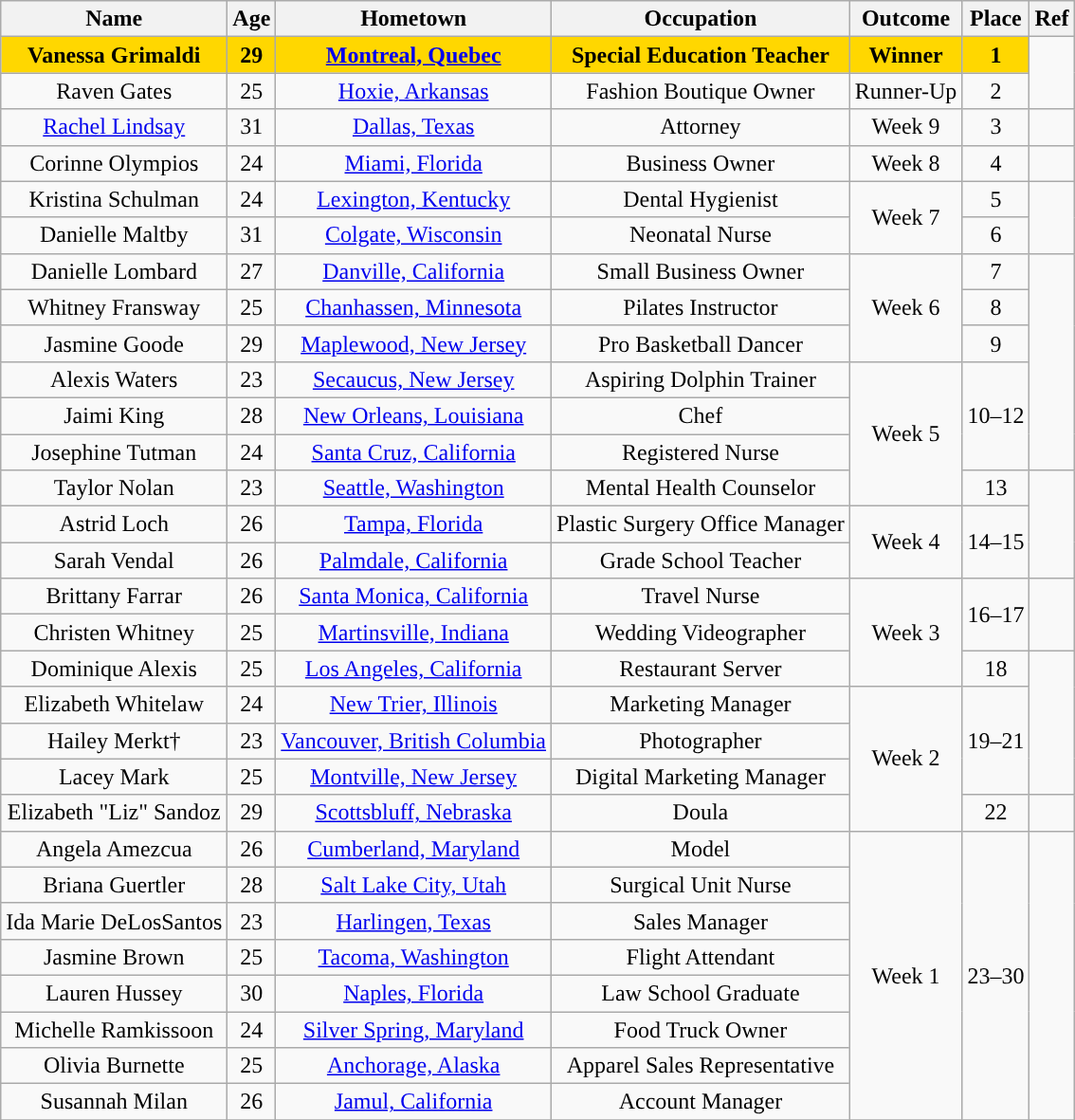<table class="wikitable sortable" style="text-align:center;">
<tr>
<th>Name</th>
<th>Age</th>
<th>Hometown</th>
<th>Occupation</th>
<th>Outcome</th>
<th>Place</th>
<th>Ref</th>
</tr>
<tr>
<td bgcolor="gold"><strong>Vanessa Grimaldi</strong></td>
<td bgcolor="gold"><strong>29</strong></td>
<td bgcolor="gold"><strong><a href='#'>Montreal, Quebec</a></strong></td>
<td bgcolor="gold"><strong>Special Education Teacher</strong></td>
<td bgcolor="gold"><strong>Winner</strong></td>
<td bgcolor="gold"><strong>1</strong></td>
<td rowspan="2"></td>
</tr>
<tr>
<td>Raven Gates</td>
<td>25</td>
<td><a href='#'>Hoxie, Arkansas</a></td>
<td>Fashion Boutique Owner</td>
<td data-sort-value="Wh">Runner-Up</td>
<td>2</td>
</tr>
<tr>
<td><a href='#'>Rachel Lindsay</a></td>
<td>31</td>
<td><a href='#'>Dallas, Texas</a></td>
<td>Attorney</td>
<td>Week 9</td>
<td>3</td>
<td></td>
</tr>
<tr>
<td>Corinne Olympios</td>
<td>24</td>
<td><a href='#'>Miami, Florida</a></td>
<td>Business Owner</td>
<td>Week 8</td>
<td>4</td>
<td></td>
</tr>
<tr>
<td>Kristina Schulman</td>
<td>24</td>
<td><a href='#'>Lexington, Kentucky</a></td>
<td>Dental Hygienist</td>
<td rowspan="2">Week 7</td>
<td>5</td>
<td rowspan="2"></td>
</tr>
<tr>
<td>Danielle Maltby</td>
<td>31</td>
<td><a href='#'>Colgate, Wisconsin</a></td>
<td>Neonatal Nurse</td>
<td>6</td>
</tr>
<tr>
<td>Danielle Lombard</td>
<td>27</td>
<td><a href='#'>Danville, California</a></td>
<td>Small Business Owner</td>
<td rowspan="3">Week 6</td>
<td>7</td>
<td rowspan="6"></td>
</tr>
<tr>
<td>Whitney Fransway</td>
<td>25</td>
<td><a href='#'>Chanhassen, Minnesota</a></td>
<td>Pilates Instructor</td>
<td>8</td>
</tr>
<tr>
<td>Jasmine Goode</td>
<td>29</td>
<td><a href='#'>Maplewood, New Jersey</a></td>
<td>Pro Basketball Dancer</td>
<td>9</td>
</tr>
<tr>
<td>Alexis Waters</td>
<td>23</td>
<td><a href='#'>Secaucus, New Jersey</a></td>
<td>Aspiring Dolphin Trainer</td>
<td rowspan="4">Week 5</td>
<td rowspan="3">10–12</td>
</tr>
<tr>
<td>Jaimi King</td>
<td>28</td>
<td><a href='#'>New Orleans, Louisiana</a></td>
<td>Chef</td>
</tr>
<tr>
<td>Josephine Tutman</td>
<td>24</td>
<td><a href='#'>Santa Cruz, California</a></td>
<td>Registered Nurse</td>
</tr>
<tr>
<td>Taylor Nolan</td>
<td>23</td>
<td><a href='#'>Seattle, Washington</a></td>
<td>Mental Health Counselor</td>
<td>13</td>
<td rowspan="3"></td>
</tr>
<tr>
<td>Astrid Loch</td>
<td>26</td>
<td><a href='#'>Tampa, Florida</a></td>
<td>Plastic Surgery Office Manager</td>
<td rowspan="2">Week 4</td>
<td rowspan="2">14–15</td>
</tr>
<tr>
<td>Sarah Vendal</td>
<td>26</td>
<td><a href='#'>Palmdale, California</a></td>
<td>Grade School Teacher</td>
</tr>
<tr>
<td>Brittany Farrar</td>
<td>26</td>
<td><a href='#'>Santa Monica, California</a></td>
<td>Travel Nurse</td>
<td rowspan="3">Week 3</td>
<td rowspan="2">16–17</td>
<td rowspan="2"></td>
</tr>
<tr>
<td>Christen Whitney</td>
<td>25</td>
<td><a href='#'>Martinsville, Indiana</a></td>
<td>Wedding Videographer</td>
</tr>
<tr>
<td>Dominique Alexis</td>
<td>25</td>
<td><a href='#'>Los Angeles, California</a></td>
<td>Restaurant Server</td>
<td>18</td>
<td rowspan="4"></td>
</tr>
<tr>
<td>Elizabeth Whitelaw</td>
<td>24</td>
<td><a href='#'>New Trier, Illinois</a></td>
<td>Marketing Manager</td>
<td rowspan="4">Week 2</td>
<td rowspan="3">19–21</td>
</tr>
<tr>
<td>Hailey Merkt†</td>
<td>23</td>
<td><a href='#'>Vancouver, British Columbia</a></td>
<td>Photographer</td>
</tr>
<tr>
<td>Lacey Mark</td>
<td>25</td>
<td><a href='#'>Montville, New Jersey</a></td>
<td>Digital Marketing Manager</td>
</tr>
<tr>
<td>Elizabeth "Liz" Sandoz</td>
<td>29</td>
<td><a href='#'>Scottsbluff, Nebraska</a></td>
<td>Doula</td>
<td>22</td>
<td></td>
</tr>
<tr>
<td>Angela Amezcua</td>
<td>26</td>
<td><a href='#'>Cumberland, Maryland</a></td>
<td>Model</td>
<td rowspan="8">Week 1</td>
<td rowspan="8">23–30</td>
<td rowspan="8" align="center"></td>
</tr>
<tr>
<td>Briana Guertler</td>
<td>28</td>
<td><a href='#'>Salt Lake City, Utah</a></td>
<td>Surgical Unit Nurse</td>
</tr>
<tr>
<td>Ida Marie DeLosSantos</td>
<td>23</td>
<td><a href='#'>Harlingen, Texas</a></td>
<td>Sales Manager</td>
</tr>
<tr>
<td>Jasmine Brown</td>
<td>25</td>
<td><a href='#'>Tacoma, Washington</a></td>
<td>Flight Attendant</td>
</tr>
<tr>
<td>Lauren Hussey</td>
<td>30</td>
<td><a href='#'>Naples, Florida</a></td>
<td>Law School Graduate</td>
</tr>
<tr>
<td>Michelle Ramkissoon</td>
<td>24</td>
<td><a href='#'>Silver Spring, Maryland</a></td>
<td>Food Truck Owner</td>
</tr>
<tr>
<td>Olivia Burnette</td>
<td>25</td>
<td><a href='#'>Anchorage, Alaska</a></td>
<td>Apparel Sales Representative</td>
</tr>
<tr>
<td>Susannah Milan</td>
<td>26</td>
<td><a href='#'>Jamul, California</a></td>
<td>Account Manager</td>
</tr>
<tr>
</tr>
</table>
